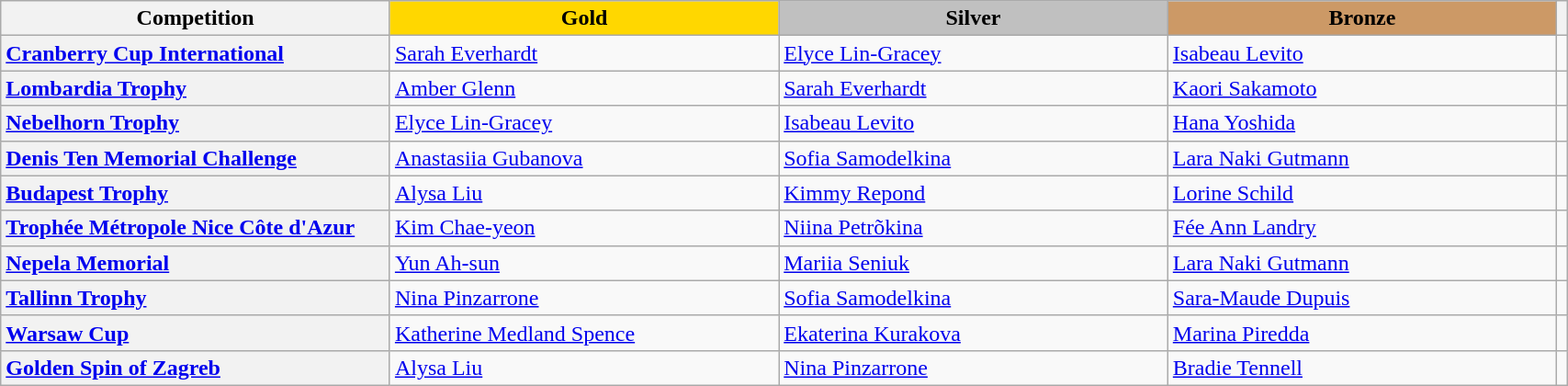<table class="wikitable unsortable" style="text-align:left; width:90%">
<tr>
<th scope="col" style="text-align:center; width:25%">Competition</th>
<td scope="col" style="text-align:center; width:25%; background:gold"><strong>Gold</strong></td>
<td scope="col" style="text-align:center; width:25%; background:silver"><strong>Silver</strong></td>
<td scope="col" style="text-align:center; width:25%; background:#c96"><strong>Bronze</strong></td>
<th scope="col" style="text-align:center"></th>
</tr>
<tr>
<th scope="row" style="text-align:left"> <a href='#'>Cranberry Cup International</a></th>
<td> <a href='#'>Sarah Everhardt</a></td>
<td> <a href='#'>Elyce Lin-Gracey</a></td>
<td> <a href='#'>Isabeau Levito</a></td>
<td></td>
</tr>
<tr>
<th scope="row" style="text-align:left"> <a href='#'>Lombardia Trophy</a></th>
<td> <a href='#'>Amber Glenn</a></td>
<td> <a href='#'>Sarah Everhardt</a></td>
<td> <a href='#'>Kaori Sakamoto</a></td>
<td></td>
</tr>
<tr>
<th scope="row" style="text-align:left"> <a href='#'>Nebelhorn Trophy</a></th>
<td> <a href='#'>Elyce Lin-Gracey</a></td>
<td> <a href='#'>Isabeau Levito</a></td>
<td> <a href='#'>Hana Yoshida</a></td>
<td></td>
</tr>
<tr>
<th scope="row" style="text-align:left"> <a href='#'>Denis Ten Memorial Challenge</a></th>
<td> <a href='#'>Anastasiia Gubanova</a></td>
<td> <a href='#'>Sofia Samodelkina</a></td>
<td> <a href='#'>Lara Naki Gutmann</a></td>
<td></td>
</tr>
<tr>
<th scope="row" style="text-align:left"> <a href='#'>Budapest Trophy</a></th>
<td> <a href='#'>Alysa Liu</a></td>
<td> <a href='#'>Kimmy Repond</a></td>
<td> <a href='#'>Lorine Schild</a></td>
<td></td>
</tr>
<tr>
<th scope="row" style="text-align:left"> <a href='#'>Trophée Métropole Nice Côte d'Azur</a></th>
<td> <a href='#'>Kim Chae-yeon</a></td>
<td> <a href='#'>Niina Petrõkina</a></td>
<td> <a href='#'>Fée Ann Landry</a></td>
<td></td>
</tr>
<tr>
<th scope="row" style="text-align:left"> <a href='#'>Nepela Memorial</a></th>
<td> <a href='#'>Yun Ah-sun</a></td>
<td> <a href='#'>Mariia Seniuk</a></td>
<td> <a href='#'>Lara Naki Gutmann</a></td>
<td></td>
</tr>
<tr>
<th scope="row" style="text-align:left"> <a href='#'>Tallinn Trophy</a></th>
<td> <a href='#'>Nina Pinzarrone</a></td>
<td> <a href='#'>Sofia Samodelkina</a></td>
<td> <a href='#'>Sara-Maude Dupuis</a></td>
<td></td>
</tr>
<tr>
<th scope="row" style="text-align:left"> <a href='#'>Warsaw Cup</a></th>
<td> <a href='#'>Katherine Medland Spence</a></td>
<td> <a href='#'>Ekaterina Kurakova</a></td>
<td> <a href='#'>Marina Piredda</a></td>
<td></td>
</tr>
<tr>
<th scope="row" style="text-align:left"> <a href='#'>Golden Spin of Zagreb</a></th>
<td> <a href='#'>Alysa Liu</a></td>
<td> <a href='#'>Nina Pinzarrone</a></td>
<td> <a href='#'>Bradie Tennell</a></td>
<td></td>
</tr>
</table>
